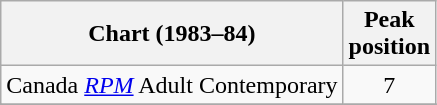<table class="wikitable">
<tr>
<th>Chart (1983–84)</th>
<th>Peak<br>position</th>
</tr>
<tr>
<td>Canada <em><a href='#'>RPM</a></em> Adult Contemporary</td>
<td style="text-align:center;">7</td>
</tr>
<tr>
</tr>
<tr>
</tr>
<tr>
</tr>
</table>
